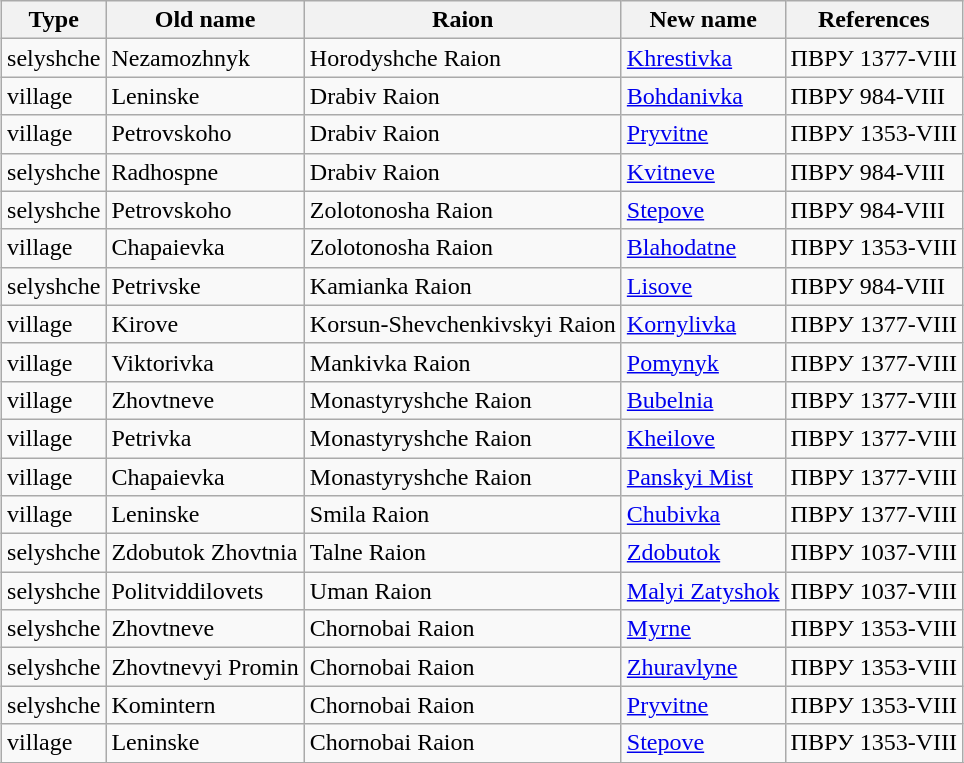<table class="wikitable sortable" style="margin:auto;">
<tr>
<th>Type</th>
<th>Old name</th>
<th>Raion</th>
<th>New name</th>
<th>References</th>
</tr>
<tr>
<td>selyshche</td>
<td>Nezamozhnyk</td>
<td>Horodyshche Raion</td>
<td><a href='#'>Khrestivka</a></td>
<td>ПВРУ 1377-VIII</td>
</tr>
<tr>
<td>village</td>
<td>Leninske</td>
<td>Drabiv Raion</td>
<td><a href='#'>Bohdanivka</a></td>
<td>ПВРУ 984-VIII</td>
</tr>
<tr>
<td>village</td>
<td>Petrovskoho</td>
<td>Drabiv Raion</td>
<td><a href='#'>Pryvitne</a></td>
<td>ПВРУ 1353-VIII</td>
</tr>
<tr>
<td>selyshche</td>
<td>Radhospne</td>
<td>Drabiv Raion</td>
<td><a href='#'>Kvitneve</a></td>
<td>ПВРУ 984-VIII</td>
</tr>
<tr>
<td>selyshche</td>
<td>Petrovskoho</td>
<td>Zolotonosha Raion</td>
<td><a href='#'>Stepove</a></td>
<td>ПВРУ 984-VIII</td>
</tr>
<tr>
<td>village</td>
<td>Chapaievka</td>
<td>Zolotonosha Raion</td>
<td><a href='#'>Blahodatne</a></td>
<td>ПВРУ 1353-VIII</td>
</tr>
<tr>
<td>selyshche</td>
<td>Petrivske</td>
<td>Kamianka Raion</td>
<td><a href='#'>Lisove</a></td>
<td>ПВРУ 984-VIII</td>
</tr>
<tr>
<td>village</td>
<td>Kirove</td>
<td>Korsun-Shevchenkivskyi Raion</td>
<td><a href='#'>Kornylivka</a></td>
<td>ПВРУ 1377-VIII</td>
</tr>
<tr>
<td>village</td>
<td>Viktorivka</td>
<td>Mankivka Raion</td>
<td><a href='#'>Pomynyk</a></td>
<td>ПВРУ 1377-VIII</td>
</tr>
<tr>
<td>village</td>
<td>Zhovtneve</td>
<td>Monastyryshche Raion</td>
<td><a href='#'>Bubelnia</a></td>
<td>ПВРУ 1377-VIII</td>
</tr>
<tr>
<td>village</td>
<td>Petrivka</td>
<td>Monastyryshche Raion</td>
<td><a href='#'>Kheilove</a></td>
<td>ПВРУ 1377-VIII</td>
</tr>
<tr>
<td>village</td>
<td>Chapaievka</td>
<td>Monastyryshche Raion</td>
<td><a href='#'>Panskyi Mist</a></td>
<td>ПВРУ 1377-VIII</td>
</tr>
<tr>
<td>village</td>
<td>Leninske</td>
<td>Smila Raion</td>
<td><a href='#'>Chubivka</a></td>
<td>ПВРУ 1377-VIII</td>
</tr>
<tr>
<td>selyshche</td>
<td>Zdobutok Zhovtnia</td>
<td>Talne Raion</td>
<td><a href='#'>Zdobutok</a></td>
<td>ПВРУ 1037-VIII</td>
</tr>
<tr>
<td>selyshche</td>
<td>Politviddilovets</td>
<td>Uman Raion</td>
<td><a href='#'>Malyi Zatyshok</a></td>
<td>ПВРУ 1037-VIII</td>
</tr>
<tr>
<td>selyshche</td>
<td>Zhovtneve</td>
<td>Chornobai Raion</td>
<td><a href='#'>Myrne</a></td>
<td>ПВРУ 1353-VIII</td>
</tr>
<tr>
<td>selyshche</td>
<td>Zhovtnevyi Promin</td>
<td>Chornobai Raion</td>
<td><a href='#'>Zhuravlyne</a></td>
<td>ПВРУ 1353-VIII</td>
</tr>
<tr>
<td>selyshche</td>
<td>Komintern</td>
<td>Chornobai Raion</td>
<td><a href='#'>Pryvitne</a></td>
<td>ПВРУ 1353-VIII</td>
</tr>
<tr>
<td>village</td>
<td>Leninske</td>
<td>Chornobai Raion</td>
<td><a href='#'>Stepove</a></td>
<td>ПВРУ 1353-VIII</td>
</tr>
<tr>
</tr>
</table>
